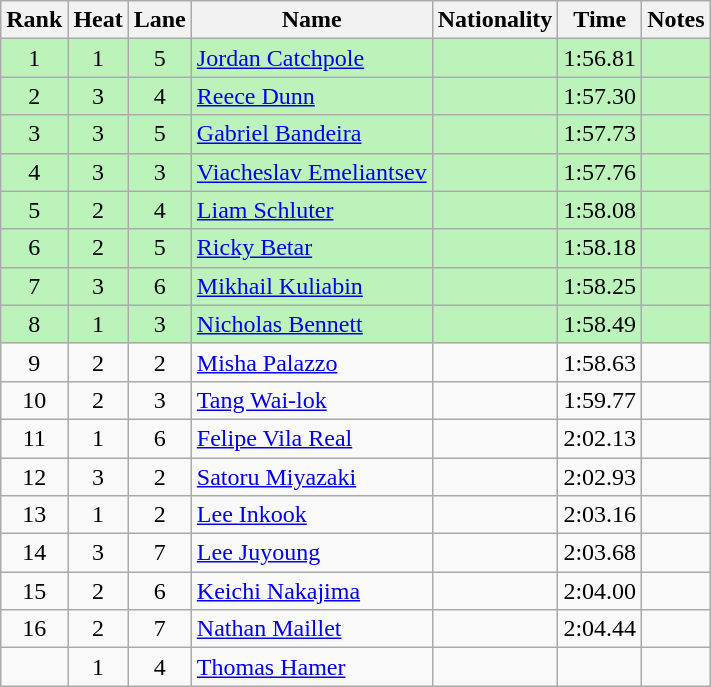<table class="wikitable sortable" style="text-align:center">
<tr>
<th>Rank</th>
<th>Heat</th>
<th>Lane</th>
<th>Name</th>
<th>Nationality</th>
<th>Time</th>
<th>Notes</th>
</tr>
<tr bgcolor=bbf3bb>
<td>1</td>
<td>1</td>
<td>5</td>
<td align=left><a href='#'>Jordan Catchpole</a></td>
<td align=left></td>
<td>1:56.81</td>
<td></td>
</tr>
<tr bgcolor=bbf3bb>
<td>2</td>
<td>3</td>
<td>4</td>
<td align=left><a href='#'>Reece Dunn</a></td>
<td align=left></td>
<td>1:57.30</td>
<td></td>
</tr>
<tr bgcolor=bbf3bb>
<td>3</td>
<td>3</td>
<td>5</td>
<td align=left><a href='#'>Gabriel Bandeira</a></td>
<td align=left></td>
<td>1:57.73</td>
<td></td>
</tr>
<tr bgcolor=bbf3bb>
<td>4</td>
<td>3</td>
<td>3</td>
<td align=left><a href='#'>Viacheslav Emeliantsev</a></td>
<td align=left></td>
<td>1:57.76</td>
<td></td>
</tr>
<tr bgcolor=bbf3bb>
<td>5</td>
<td>2</td>
<td>4</td>
<td align=left><a href='#'>Liam Schluter</a></td>
<td align=left></td>
<td>1:58.08</td>
<td></td>
</tr>
<tr bgcolor=bbf3bb>
<td>6</td>
<td>2</td>
<td>5</td>
<td align=left><a href='#'>Ricky Betar</a></td>
<td align=left></td>
<td>1:58.18</td>
<td></td>
</tr>
<tr bgcolor=bbf3bb>
<td>7</td>
<td>3</td>
<td>6</td>
<td align=left><a href='#'>Mikhail Kuliabin</a></td>
<td align=left></td>
<td>1:58.25</td>
<td></td>
</tr>
<tr bgcolor=bbf3bb>
<td>8</td>
<td>1</td>
<td>3</td>
<td align=left><a href='#'>Nicholas Bennett</a></td>
<td align=left></td>
<td>1:58.49</td>
<td></td>
</tr>
<tr>
<td>9</td>
<td>2</td>
<td>2</td>
<td align=left><a href='#'>Misha Palazzo</a></td>
<td align=left></td>
<td>1:58.63</td>
<td></td>
</tr>
<tr>
<td>10</td>
<td>2</td>
<td>3</td>
<td align=left><a href='#'>Tang Wai-lok</a></td>
<td align=left></td>
<td>1:59.77</td>
<td></td>
</tr>
<tr>
<td>11</td>
<td>1</td>
<td>6</td>
<td align=left><a href='#'>Felipe Vila Real</a></td>
<td align=left></td>
<td>2:02.13</td>
<td></td>
</tr>
<tr>
<td>12</td>
<td>3</td>
<td>2</td>
<td align=left><a href='#'>Satoru Miyazaki</a></td>
<td align=left></td>
<td>2:02.93</td>
<td></td>
</tr>
<tr>
<td>13</td>
<td>1</td>
<td>2</td>
<td align=left><a href='#'>Lee Inkook</a></td>
<td align=left></td>
<td>2:03.16</td>
<td></td>
</tr>
<tr>
<td>14</td>
<td>3</td>
<td>7</td>
<td align=left><a href='#'>Lee Juyoung</a></td>
<td align=left></td>
<td>2:03.68</td>
<td></td>
</tr>
<tr>
<td>15</td>
<td>2</td>
<td>6</td>
<td align=left><a href='#'>Keichi Nakajima</a></td>
<td align=left></td>
<td>2:04.00</td>
<td></td>
</tr>
<tr>
<td>16</td>
<td>2</td>
<td>7</td>
<td align=left><a href='#'>Nathan Maillet</a></td>
<td align=left></td>
<td>2:04.44</td>
<td></td>
</tr>
<tr>
<td></td>
<td>1</td>
<td>4</td>
<td align=left><a href='#'>Thomas Hamer</a></td>
<td align=left></td>
<td data-sort-value=9:99.99></td>
<td></td>
</tr>
</table>
